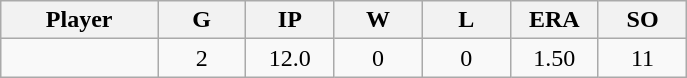<table class="wikitable sortable">
<tr>
<th bgcolor="#DDDDFF" width="16%">Player</th>
<th bgcolor="#DDDDFF" width="9%">G</th>
<th bgcolor="#DDDDFF" width="9%">IP</th>
<th bgcolor="#DDDDFF" width="9%">W</th>
<th bgcolor="#DDDDFF" width="9%">L</th>
<th bgcolor="#DDDDFF" width="9%">ERA</th>
<th bgcolor="#DDDDFF" width="9%">SO</th>
</tr>
<tr align="center">
<td></td>
<td>2</td>
<td>12.0</td>
<td>0</td>
<td>0</td>
<td>1.50</td>
<td>11</td>
</tr>
</table>
